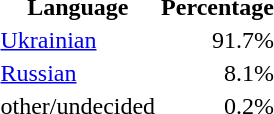<table class="standard">
<tr>
<th>Language</th>
<th>Percentage</th>
</tr>
<tr>
<td><a href='#'>Ukrainian</a></td>
<td align="right">91.7%</td>
</tr>
<tr>
<td><a href='#'>Russian</a></td>
<td align="right">8.1%</td>
</tr>
<tr>
<td>other/undecided</td>
<td align="right">0.2%</td>
</tr>
</table>
